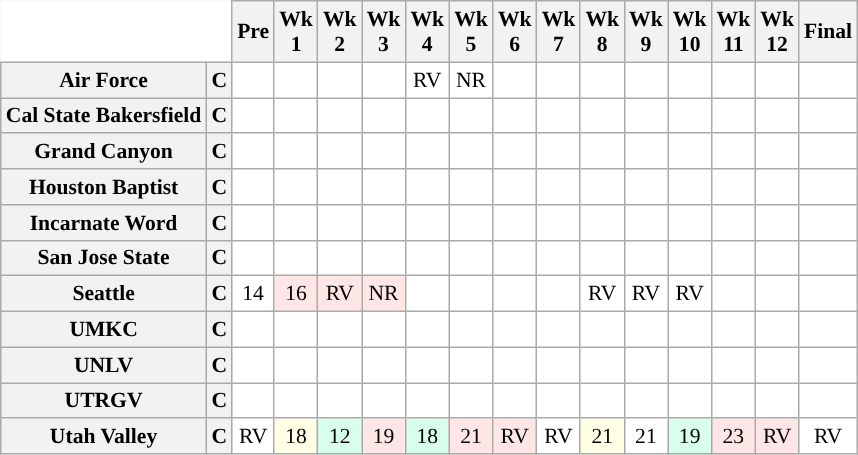<table class="wikitable" style="white-space:nowrap;font-size:90%;">
<tr>
<th colspan=2 style="background:white; border-top-style:hidden; border-left-style:hidden;"> </th>
<th>Pre</th>
<th>Wk<br>1</th>
<th>Wk<br>2</th>
<th>Wk<br>3</th>
<th>Wk<br>4</th>
<th>Wk<br>5</th>
<th>Wk<br>6</th>
<th>Wk<br>7</th>
<th>Wk<br>8</th>
<th>Wk<br>9</th>
<th>Wk<br>10</th>
<th>Wk<br>11</th>
<th>Wk<br>12</th>
<th>Final</th>
</tr>
<tr style="text-align:center;">
<th>Air Force</th>
<th>C</th>
<td style="background:#FFF;"></td>
<td style="background:#FFF;"></td>
<td style="background:#FFF;"></td>
<td style="background:#FFF;"></td>
<td style="background:#FFF;"> RV</td>
<td style="background:#FFF;"> NR</td>
<td style="background:#FFF;"></td>
<td style="background:#FFF;"></td>
<td style="background:#FFF;"></td>
<td style="background:#FFF;"></td>
<td style="background:#FFF;"></td>
<td style="background:#FFF;"></td>
<td style="background:#FFF;"></td>
<td style="background:#FFF;"></td>
</tr>
<tr style="text-align:center;">
<th>Cal State Bakersfield</th>
<th>C</th>
<td style="background:#FFF;"></td>
<td style="background:#FFF;"></td>
<td style="background:#FFF;"></td>
<td style="background:#FFF;"></td>
<td style="background:#FFF;"></td>
<td style="background:#FFF;"></td>
<td style="background:#FFF;"></td>
<td style="background:#FFF;"></td>
<td style="background:#FFF;"></td>
<td style="background:#FFF;"></td>
<td style="background:#FFF;"></td>
<td style="background:#FFF;"></td>
<td style="background:#FFF;"></td>
<td style="background:#FFF;"></td>
</tr>
<tr style="text-align:center;">
<th>Grand Canyon</th>
<th>C</th>
<td style="background:#FFF;"></td>
<td style="background:#FFF;"></td>
<td style="background:#FFF;"></td>
<td style="background:#FFF;"></td>
<td style="background:#FFF;"></td>
<td style="background:#FFF;"></td>
<td style="background:#FFF;"></td>
<td style="background:#FFF;"></td>
<td style="background:#FFF;"></td>
<td style="background:#FFF;"></td>
<td style="background:#FFF;"></td>
<td style="background:#FFF;"></td>
<td style="background:#FFF;"></td>
<td style="background:#FFF;"></td>
</tr>
<tr style="text-align:center;">
<th>Houston Baptist</th>
<th>C</th>
<td style="background:#FFF;"></td>
<td style="background:#FFF;"></td>
<td style="background:#FFF;"></td>
<td style="background:#FFF;"></td>
<td style="background:#FFF;"></td>
<td style="background:#FFF;"></td>
<td style="background:#FFF;"></td>
<td style="background:#FFF;"></td>
<td style="background:#FFF;"></td>
<td style="background:#FFF;"></td>
<td style="background:#FFF;"></td>
<td style="background:#FFF;"></td>
<td style="background:#FFF;"></td>
<td style="background:#FFF;"></td>
</tr>
<tr style="text-align:center;">
<th>Incarnate Word</th>
<th>C</th>
<td style="background:#FFF;"></td>
<td style="background:#FFF;"></td>
<td style="background:#FFF;"></td>
<td style="background:#FFF;"></td>
<td style="background:#FFF;"></td>
<td style="background:#FFF;"></td>
<td style="background:#FFF;"></td>
<td style="background:#FFF;"></td>
<td style="background:#FFF;"></td>
<td style="background:#FFF;"></td>
<td style="background:#FFF;"></td>
<td style="background:#FFF;"></td>
<td style="background:#FFF;"></td>
<td style="background:#FFF;"></td>
</tr>
<tr style="text-align:center;">
<th>San Jose State</th>
<th>C</th>
<td style="background:#FFF;"></td>
<td style="background:#FFF;"></td>
<td style="background:#FFF;"></td>
<td style="background:#FFF;"></td>
<td style="background:#FFF;"></td>
<td style="background:#FFF;"></td>
<td style="background:#FFF;"></td>
<td style="background:#FFF;"></td>
<td style="background:#FFF;"></td>
<td style="background:#FFF;"></td>
<td style="background:#FFF;"></td>
<td style="background:#FFF;"></td>
<td style="background:#FFF;"></td>
<td style="background:#FFF;"></td>
</tr>
<tr style="text-align:center;">
<th>Seattle</th>
<th>C</th>
<td style="background:#FFF;"> 14</td>
<td style="background:#FFE6E6;"> 16</td>
<td style="background:#FFE6E6;"> RV</td>
<td style="background:#FFE6E6;"> NR</td>
<td style="background:#FFF;"></td>
<td style="background:#FFF;"></td>
<td style="background:#FFF;"></td>
<td style="background:#FFF;"></td>
<td style="background:#FFF;"> RV</td>
<td style="background:#FFF;"> RV</td>
<td style="background:#FFF;"> RV</td>
<td style="background:#FFF;"></td>
<td style="background:#FFF;"></td>
<td style="background:#FFF;"></td>
</tr>
<tr style="text-align:center;">
<th>UMKC</th>
<th>C</th>
<td style="background:#FFF;"></td>
<td style="background:#FFF;"></td>
<td style="background:#FFF;"></td>
<td style="background:#FFF;"></td>
<td style="background:#FFF;"></td>
<td style="background:#FFF;"></td>
<td style="background:#FFF;"></td>
<td style="background:#FFF;"></td>
<td style="background:#FFF;"></td>
<td style="background:#FFF;"></td>
<td style="background:#FFF;"></td>
<td style="background:#FFF;"></td>
<td style="background:#FFF;"></td>
<td style="background:#FFF;"></td>
</tr>
<tr style="text-align:center;">
<th>UNLV</th>
<th>C</th>
<td style="background:#FFF;"></td>
<td style="background:#FFF;"></td>
<td style="background:#FFF;"></td>
<td style="background:#FFF;"></td>
<td style="background:#FFF;"></td>
<td style="background:#FFF;"></td>
<td style="background:#FFF;"></td>
<td style="background:#FFF;"></td>
<td style="background:#FFF;"></td>
<td style="background:#FFF;"></td>
<td style="background:#FFF;"></td>
<td style="background:#FFF;"></td>
<td style="background:#FFF;"></td>
<td style="background:#FFF;"></td>
</tr>
<tr style="text-align:center;">
<th>UTRGV</th>
<th>C</th>
<td style="background:#FFF;"></td>
<td style="background:#FFF;"></td>
<td style="background:#FFF;"></td>
<td style="background:#FFF;"></td>
<td style="background:#FFF;"></td>
<td style="background:#FFF;"></td>
<td style="background:#FFF;"></td>
<td style="background:#FFF;"></td>
<td style="background:#FFF;"></td>
<td style="background:#FFF;"></td>
<td style="background:#FFF;"></td>
<td style="background:#FFF;"></td>
<td style="background:#FFF;"></td>
<td style="background:#FFF;"></td>
</tr>
<tr style="text-align:center;">
<th>Utah Valley</th>
<th>C</th>
<td style="background:#FFF;"> RV</td>
<td style="background:#FFFFE6;"> 18</td>
<td style="background:#D8FFEB;"> 12</td>
<td style="background:#FFE6E6;"> 19</td>
<td style="background:#D8FFEB;"> 18</td>
<td style="background:#FFE6E6;"> 21</td>
<td style="background:#FFE6E6;"> RV</td>
<td style="background:#FFF;"> RV</td>
<td style="background:#FFFFE6;"> 21</td>
<td style="background:#FFF;"> 21</td>
<td style="background:#D8FFEB;"> 19</td>
<td style="background:#FFE6E6;"> 23</td>
<td style="background:#FFE6E6;"> RV</td>
<td style="background:#FFF;"> RV</td>
</tr>
</table>
